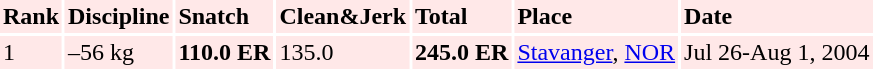<table border=0 cellpadding=2 cellspacing=2>
<tr bgcolor=#FFE8E8>
<td><strong>Rank</strong></td>
<td><strong>Discipline</strong></td>
<td><strong>Snatch</strong></td>
<td><strong>Clean&Jerk</strong></td>
<td><strong>Total</strong></td>
<td><strong>Place</strong></td>
<td><strong>Date</strong></td>
</tr>
<tr bgcolor=#FFE8E8>
<td>1</td>
<td>–56 kg</td>
<td><strong>110.0 ER</strong></td>
<td>135.0</td>
<td><strong>245.0 ER</strong></td>
<td><a href='#'>Stavanger</a>, <a href='#'>NOR</a></td>
<td>Jul 26-Aug 1, 2004</td>
</tr>
</table>
